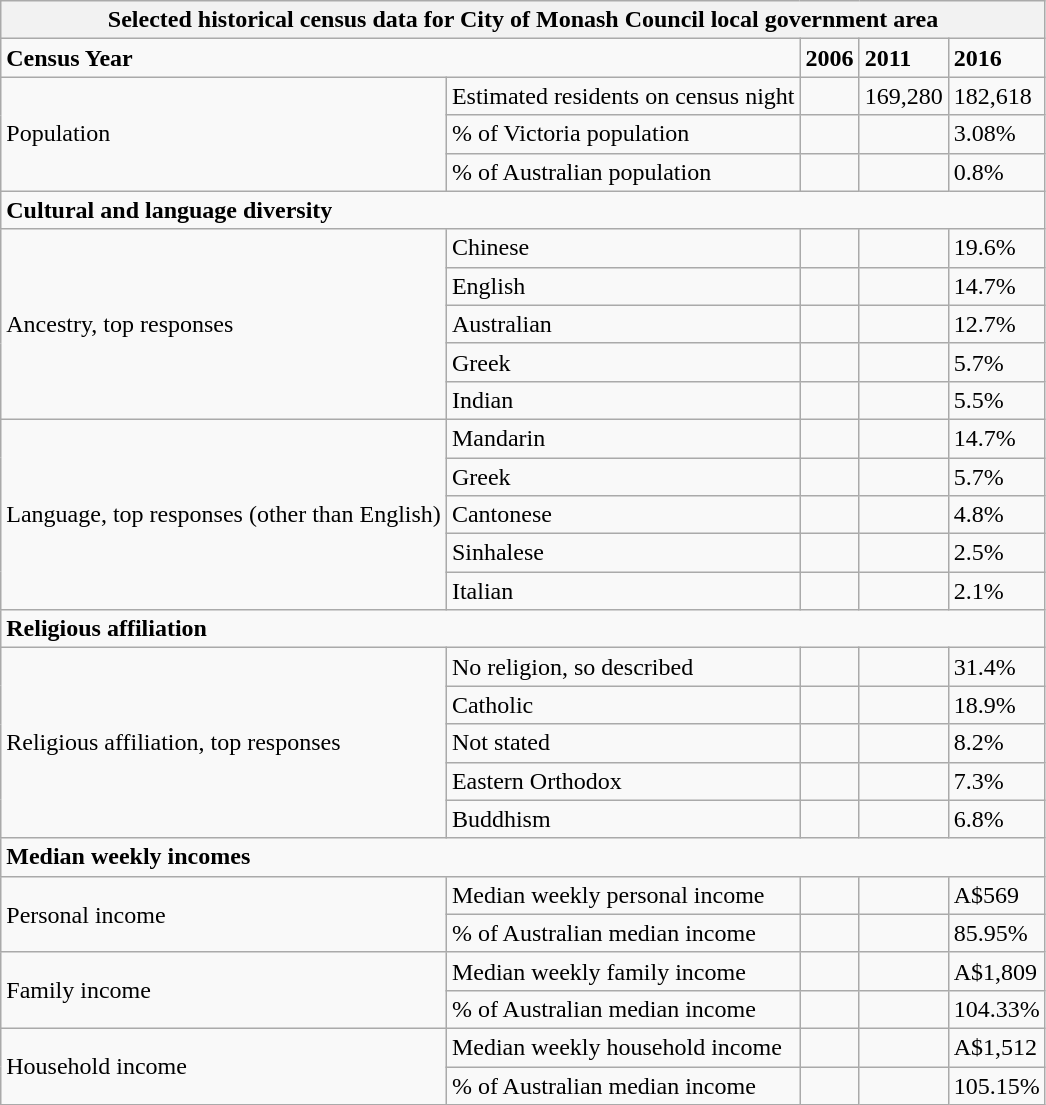<table class="wikitable">
<tr>
<th colspan="5"><strong>Selected historical census data for City of Monash Council local government area</strong></th>
</tr>
<tr>
<td colspan="2"><strong>Census Year</strong></td>
<td><strong>2006</strong></td>
<td><strong>2011</strong></td>
<td><strong>2016</strong></td>
</tr>
<tr>
<td rowspan="3">Population</td>
<td>Estimated residents on census night</td>
<td></td>
<td>169,280</td>
<td>182,618</td>
</tr>
<tr>
<td>% of Victoria population</td>
<td></td>
<td></td>
<td>3.08%</td>
</tr>
<tr>
<td>% of Australian population</td>
<td></td>
<td></td>
<td>0.8%</td>
</tr>
<tr>
<td colspan="5"><strong>Cultural and language diversity</strong></td>
</tr>
<tr>
<td rowspan="5">Ancestry, top responses</td>
<td>Chinese</td>
<td></td>
<td></td>
<td>19.6%</td>
</tr>
<tr>
<td>English</td>
<td></td>
<td></td>
<td>14.7%</td>
</tr>
<tr>
<td>Australian</td>
<td></td>
<td></td>
<td>12.7%</td>
</tr>
<tr>
<td>Greek</td>
<td></td>
<td></td>
<td>5.7%</td>
</tr>
<tr>
<td>Indian</td>
<td></td>
<td></td>
<td>5.5%</td>
</tr>
<tr>
<td rowspan="5">Language, top responses (other than English)</td>
<td>Mandarin</td>
<td></td>
<td></td>
<td>14.7%</td>
</tr>
<tr>
<td>Greek</td>
<td></td>
<td></td>
<td>5.7%</td>
</tr>
<tr>
<td>Cantonese</td>
<td></td>
<td></td>
<td>4.8%</td>
</tr>
<tr>
<td>Sinhalese</td>
<td></td>
<td></td>
<td>2.5%</td>
</tr>
<tr>
<td>Italian</td>
<td></td>
<td></td>
<td>2.1%</td>
</tr>
<tr>
<td colspan="5"><strong>Religious affiliation</strong></td>
</tr>
<tr>
<td rowspan="5">Religious affiliation, top responses</td>
<td>No religion, so described</td>
<td></td>
<td></td>
<td>31.4%</td>
</tr>
<tr>
<td>Catholic</td>
<td></td>
<td></td>
<td>18.9%</td>
</tr>
<tr>
<td>Not stated</td>
<td></td>
<td></td>
<td>8.2%</td>
</tr>
<tr>
<td>Eastern Orthodox</td>
<td></td>
<td></td>
<td>7.3%</td>
</tr>
<tr>
<td>Buddhism</td>
<td></td>
<td></td>
<td>6.8%</td>
</tr>
<tr>
<td colspan="5"><strong>Median weekly incomes</strong></td>
</tr>
<tr>
<td rowspan="2">Personal income</td>
<td>Median weekly personal income</td>
<td></td>
<td></td>
<td>A$569</td>
</tr>
<tr>
<td>% of Australian median income</td>
<td></td>
<td></td>
<td>85.95%</td>
</tr>
<tr>
<td rowspan="2">Family income</td>
<td>Median weekly family income</td>
<td></td>
<td></td>
<td>A$1,809</td>
</tr>
<tr>
<td>% of Australian median income</td>
<td></td>
<td></td>
<td>104.33%</td>
</tr>
<tr>
<td rowspan="2">Household income</td>
<td>Median weekly household income</td>
<td></td>
<td></td>
<td>A$1,512</td>
</tr>
<tr>
<td>% of Australian median income</td>
<td></td>
<td></td>
<td>105.15%</td>
</tr>
</table>
